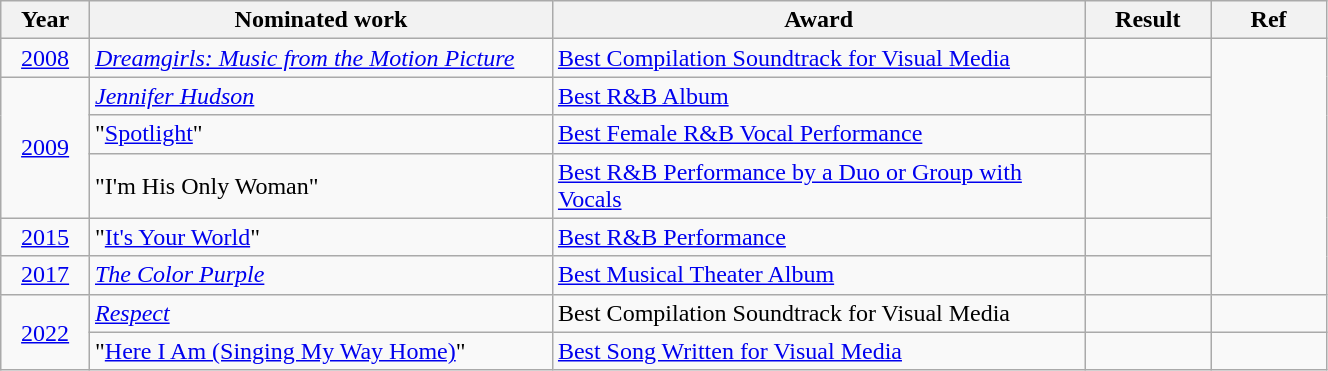<table class="wikitable" style="width:70%;">
<tr>
<th style="width:3%;">Year</th>
<th style="width:20%;">Nominated work</th>
<th style="width:23%;">Award</th>
<th style="width:5%;">Result</th>
<th style="width:5%;">Ref</th>
</tr>
<tr>
<td align="center"><a href='#'>2008</a></td>
<td><em><a href='#'>Dreamgirls: Music from the Motion Picture</a></em></td>
<td><a href='#'>Best Compilation Soundtrack for Visual Media</a></td>
<td></td>
<td rowspan="6" align="center"></td>
</tr>
<tr>
<td rowspan="3" align="center"><a href='#'>2009</a></td>
<td><em><a href='#'>Jennifer Hudson</a> </em></td>
<td><a href='#'>Best R&B Album</a></td>
<td></td>
</tr>
<tr>
<td>"<a href='#'>Spotlight</a>"</td>
<td><a href='#'>Best Female R&B Vocal Performance</a></td>
<td></td>
</tr>
<tr>
<td>"I'm His Only Woman"</td>
<td><a href='#'>Best R&B Performance by a Duo or Group with Vocals</a></td>
<td></td>
</tr>
<tr>
<td align="center"><a href='#'>2015</a></td>
<td>"<a href='#'>It's Your World</a>" </td>
<td><a href='#'>Best R&B Performance</a></td>
<td></td>
</tr>
<tr>
<td align="center"><a href='#'>2017</a></td>
<td><em><a href='#'>The Color Purple</a></em></td>
<td><a href='#'>Best Musical Theater Album</a></td>
<td></td>
</tr>
<tr>
<td rowspan="2" align="center"><a href='#'>2022</a></td>
<td><em><a href='#'>Respect</a></em></td>
<td>Best Compilation Soundtrack for Visual Media</td>
<td></td>
<td align="center"></td>
</tr>
<tr>
<td>"<a href='#'>Here I Am (Singing My Way Home)</a>" </td>
<td><a href='#'>Best Song Written for Visual Media</a></td>
<td></td>
<td align="center"></td>
</tr>
</table>
